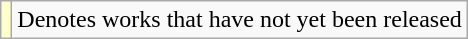<table class="wikitable">
<tr>
<td style="background:#FFFFCC;"></td>
<td>Denotes works that have not yet been released</td>
</tr>
</table>
